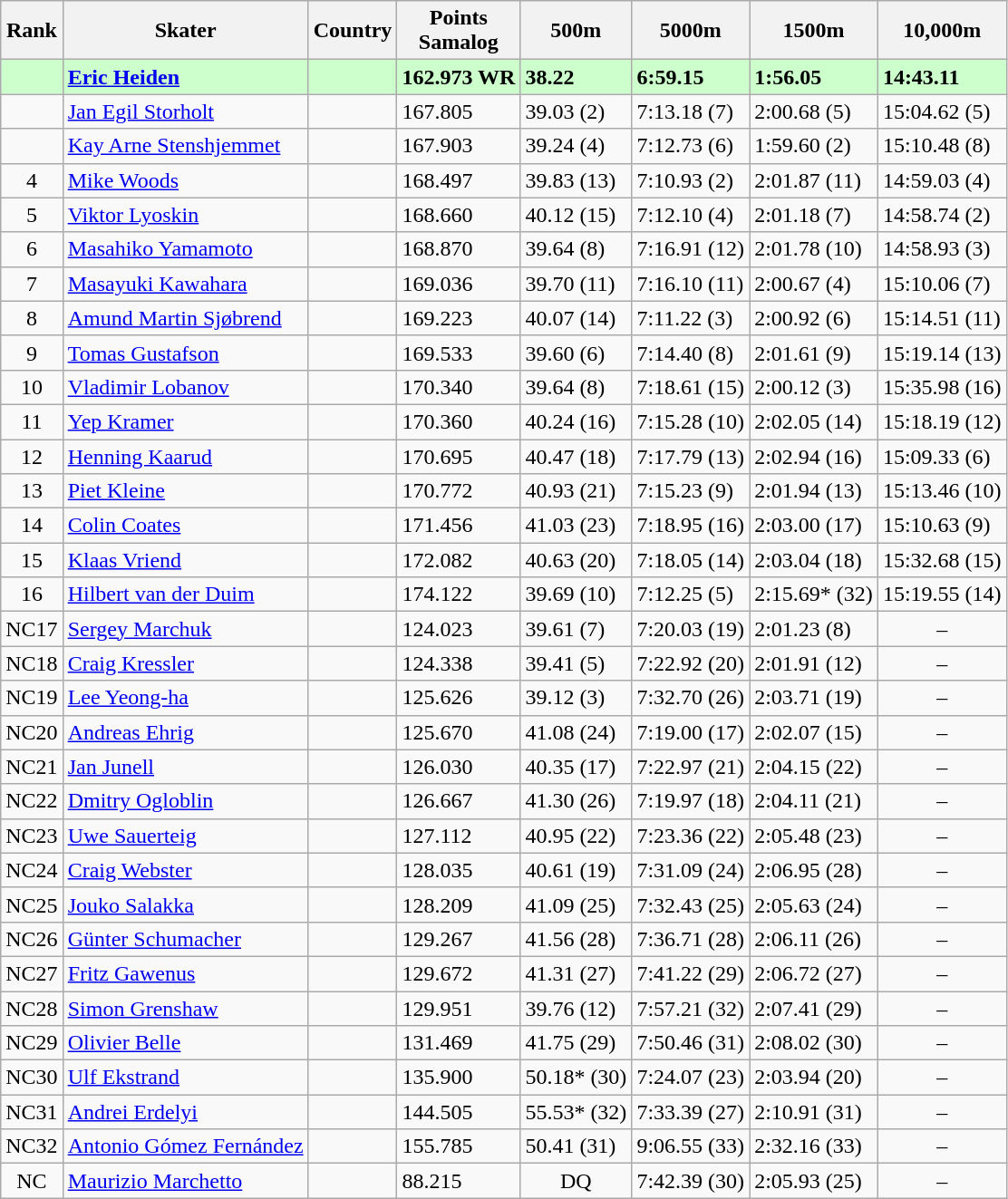<table class="wikitable sortable" style="text-align:left">
<tr>
<th>Rank</th>
<th>Skater</th>
<th>Country</th>
<th>Points <br> Samalog</th>
<th>500m</th>
<th>5000m</th>
<th>1500m</th>
<th>10,000m</th>
</tr>
<tr bgcolor=ccffcc>
<td style="text-align:center"></td>
<td><strong><a href='#'>Eric Heiden</a></strong></td>
<td></td>
<td><strong>162.973 WR</strong></td>
<td><strong>38.22</strong> </td>
<td><strong>6:59.15</strong> </td>
<td><strong>1:56.05</strong> </td>
<td><strong>14:43.11</strong> </td>
</tr>
<tr>
<td style="text-align:center"></td>
<td><a href='#'>Jan Egil Storholt</a></td>
<td></td>
<td>167.805</td>
<td>39.03 (2)</td>
<td>7:13.18 (7)</td>
<td>2:00.68 (5)</td>
<td>15:04.62 (5)</td>
</tr>
<tr>
<td style="text-align:center"></td>
<td><a href='#'>Kay Arne Stenshjemmet</a></td>
<td></td>
<td>167.903</td>
<td>39.24 (4)</td>
<td>7:12.73 (6)</td>
<td>1:59.60 (2)</td>
<td>15:10.48 (8)</td>
</tr>
<tr>
<td style="text-align:center">4</td>
<td><a href='#'>Mike Woods</a></td>
<td></td>
<td>168.497</td>
<td>39.83 (13)</td>
<td>7:10.93 (2)</td>
<td>2:01.87 (11)</td>
<td>14:59.03 (4)</td>
</tr>
<tr>
<td style="text-align:center">5</td>
<td><a href='#'>Viktor Lyoskin</a></td>
<td></td>
<td>168.660</td>
<td>40.12 (15)</td>
<td>7:12.10 (4)</td>
<td>2:01.18 (7)</td>
<td>14:58.74 (2)</td>
</tr>
<tr>
<td style="text-align:center">6</td>
<td><a href='#'>Masahiko Yamamoto</a></td>
<td></td>
<td>168.870</td>
<td>39.64 (8)</td>
<td>7:16.91 (12)</td>
<td>2:01.78 (10)</td>
<td>14:58.93 (3)</td>
</tr>
<tr>
<td style="text-align:center">7</td>
<td><a href='#'>Masayuki Kawahara</a></td>
<td></td>
<td>169.036</td>
<td>39.70 (11)</td>
<td>7:16.10 (11)</td>
<td>2:00.67 (4)</td>
<td>15:10.06 (7)</td>
</tr>
<tr>
<td style="text-align:center">8</td>
<td><a href='#'>Amund Martin Sjøbrend</a></td>
<td></td>
<td>169.223</td>
<td>40.07 (14)</td>
<td>7:11.22 (3)</td>
<td>2:00.92 (6)</td>
<td>15:14.51 (11)</td>
</tr>
<tr>
<td style="text-align:center">9</td>
<td><a href='#'>Tomas Gustafson</a></td>
<td></td>
<td>169.533</td>
<td>39.60 (6)</td>
<td>7:14.40 (8)</td>
<td>2:01.61 (9)</td>
<td>15:19.14 (13)</td>
</tr>
<tr>
<td style="text-align:center">10</td>
<td><a href='#'>Vladimir Lobanov</a></td>
<td></td>
<td>170.340</td>
<td>39.64 (8)</td>
<td>7:18.61 (15)</td>
<td>2:00.12 (3)</td>
<td>15:35.98 (16)</td>
</tr>
<tr>
<td style="text-align:center">11</td>
<td><a href='#'>Yep Kramer</a></td>
<td></td>
<td>170.360</td>
<td>40.24 (16)</td>
<td>7:15.28 (10)</td>
<td>2:02.05 (14)</td>
<td>15:18.19 (12)</td>
</tr>
<tr>
<td style="text-align:center">12</td>
<td><a href='#'>Henning Kaarud</a></td>
<td></td>
<td>170.695</td>
<td>40.47 (18)</td>
<td>7:17.79 (13)</td>
<td>2:02.94 (16)</td>
<td>15:09.33 (6)</td>
</tr>
<tr>
<td style="text-align:center">13</td>
<td><a href='#'>Piet Kleine</a></td>
<td></td>
<td>170.772</td>
<td>40.93 (21)</td>
<td>7:15.23 (9)</td>
<td>2:01.94 (13)</td>
<td>15:13.46 (10)</td>
</tr>
<tr>
<td style="text-align:center">14</td>
<td><a href='#'>Colin Coates</a></td>
<td></td>
<td>171.456</td>
<td>41.03 (23)</td>
<td>7:18.95 (16)</td>
<td>2:03.00 (17)</td>
<td>15:10.63 (9)</td>
</tr>
<tr>
<td style="text-align:center">15</td>
<td><a href='#'>Klaas Vriend</a></td>
<td></td>
<td>172.082</td>
<td>40.63 (20)</td>
<td>7:18.05 (14)</td>
<td>2:03.04 (18)</td>
<td>15:32.68 (15)</td>
</tr>
<tr>
<td style="text-align:center">16</td>
<td><a href='#'>Hilbert van der Duim</a></td>
<td></td>
<td>174.122</td>
<td>39.69 (10)</td>
<td>7:12.25 (5)</td>
<td>2:15.69* (32)</td>
<td>15:19.55 (14)</td>
</tr>
<tr>
<td style="text-align:center">NC17</td>
<td><a href='#'>Sergey Marchuk</a></td>
<td></td>
<td>124.023</td>
<td>39.61 (7)</td>
<td>7:20.03 (19)</td>
<td>2:01.23 (8)</td>
<td style="text-align:center">–</td>
</tr>
<tr>
<td style="text-align:center">NC18</td>
<td><a href='#'>Craig Kressler</a></td>
<td></td>
<td>124.338</td>
<td>39.41 (5)</td>
<td>7:22.92 (20)</td>
<td>2:01.91 (12)</td>
<td style="text-align:center">–</td>
</tr>
<tr>
<td style="text-align:center">NC19</td>
<td><a href='#'>Lee Yeong-ha</a></td>
<td></td>
<td>125.626</td>
<td>39.12 (3)</td>
<td>7:32.70 (26)</td>
<td>2:03.71 (19)</td>
<td style="text-align:center">–</td>
</tr>
<tr>
<td style="text-align:center">NC20</td>
<td><a href='#'>Andreas Ehrig</a></td>
<td></td>
<td>125.670</td>
<td>41.08 (24)</td>
<td>7:19.00 (17)</td>
<td>2:02.07 (15)</td>
<td style="text-align:center">–</td>
</tr>
<tr>
<td style="text-align:center">NC21</td>
<td><a href='#'>Jan Junell</a></td>
<td></td>
<td>126.030</td>
<td>40.35 (17)</td>
<td>7:22.97 (21)</td>
<td>2:04.15 (22)</td>
<td style="text-align:center">–</td>
</tr>
<tr>
<td style="text-align:center">NC22</td>
<td><a href='#'>Dmitry Ogloblin</a></td>
<td></td>
<td>126.667</td>
<td>41.30 (26)</td>
<td>7:19.97 (18)</td>
<td>2:04.11 (21)</td>
<td style="text-align:center">–</td>
</tr>
<tr>
<td style="text-align:center">NC23</td>
<td><a href='#'>Uwe Sauerteig</a></td>
<td></td>
<td>127.112</td>
<td>40.95 (22)</td>
<td>7:23.36 (22)</td>
<td>2:05.48 (23)</td>
<td style="text-align:center">–</td>
</tr>
<tr>
<td style="text-align:center">NC24</td>
<td><a href='#'>Craig Webster</a></td>
<td></td>
<td>128.035</td>
<td>40.61 (19)</td>
<td>7:31.09 (24)</td>
<td>2:06.95 (28)</td>
<td style="text-align:center">–</td>
</tr>
<tr>
<td style="text-align:center">NC25</td>
<td><a href='#'>Jouko Salakka</a></td>
<td></td>
<td>128.209</td>
<td>41.09 (25)</td>
<td>7:32.43 (25)</td>
<td>2:05.63 (24)</td>
<td style="text-align:center">–</td>
</tr>
<tr>
<td style="text-align:center">NC26</td>
<td><a href='#'>Günter Schumacher</a></td>
<td></td>
<td>129.267</td>
<td>41.56 (28)</td>
<td>7:36.71 (28)</td>
<td>2:06.11 (26)</td>
<td style="text-align:center">–</td>
</tr>
<tr>
<td style="text-align:center">NC27</td>
<td><a href='#'>Fritz Gawenus</a></td>
<td></td>
<td>129.672</td>
<td>41.31 (27)</td>
<td>7:41.22 (29)</td>
<td>2:06.72 (27)</td>
<td style="text-align:center">–</td>
</tr>
<tr>
<td style="text-align:center">NC28</td>
<td><a href='#'>Simon Grenshaw</a></td>
<td></td>
<td>129.951</td>
<td>39.76 (12)</td>
<td>7:57.21 (32)</td>
<td>2:07.41 (29)</td>
<td style="text-align:center">–</td>
</tr>
<tr>
<td style="text-align:center">NC29</td>
<td><a href='#'>Olivier Belle</a></td>
<td></td>
<td>131.469</td>
<td>41.75 (29)</td>
<td>7:50.46 (31)</td>
<td>2:08.02 (30)</td>
<td style="text-align:center">–</td>
</tr>
<tr>
<td style="text-align:center">NC30</td>
<td><a href='#'>Ulf Ekstrand</a></td>
<td></td>
<td>135.900</td>
<td>50.18* (30)</td>
<td>7:24.07 (23)</td>
<td>2:03.94 (20)</td>
<td style="text-align:center">–</td>
</tr>
<tr>
<td style="text-align:center">NC31</td>
<td><a href='#'>Andrei Erdelyi</a></td>
<td></td>
<td>144.505</td>
<td>55.53* (32)</td>
<td>7:33.39 (27)</td>
<td>2:10.91 (31)</td>
<td style="text-align:center">–</td>
</tr>
<tr>
<td style="text-align:center">NC32</td>
<td><a href='#'>Antonio Gómez Fernández</a></td>
<td></td>
<td>155.785</td>
<td>50.41 (31)</td>
<td>9:06.55 (33)</td>
<td>2:32.16 (33)</td>
<td style="text-align:center">–</td>
</tr>
<tr>
<td style="text-align:center">NC</td>
<td><a href='#'>Maurizio Marchetto</a></td>
<td></td>
<td>88.215</td>
<td style="text-align:center">DQ</td>
<td>7:42.39 (30)</td>
<td>2:05.93 (25)</td>
<td style="text-align:center">–</td>
</tr>
</table>
